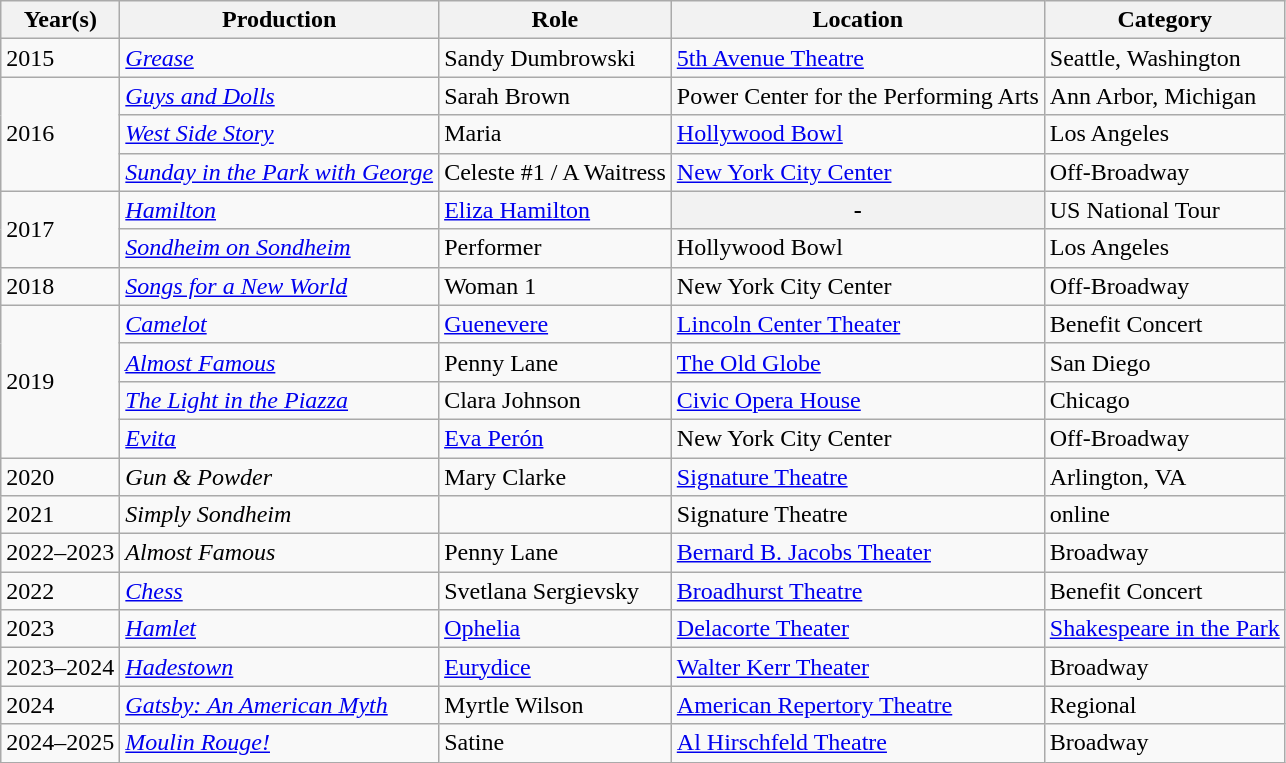<table class="wikitable">
<tr>
<th>Year(s)</th>
<th>Production</th>
<th>Role</th>
<th>Location</th>
<th>Category</th>
</tr>
<tr>
<td>2015</td>
<td><a href='#'><em>Grease</em></a></td>
<td>Sandy Dumbrowski</td>
<td><a href='#'>5th Avenue Theatre</a></td>
<td>Seattle, Washington</td>
</tr>
<tr>
<td rowspan="3">2016</td>
<td><em><a href='#'>Guys and Dolls</a></em></td>
<td>Sarah Brown</td>
<td>Power Center for the Performing Arts</td>
<td>Ann Arbor, Michigan</td>
</tr>
<tr>
<td><em><a href='#'>West Side Story</a></em></td>
<td>Maria</td>
<td><a href='#'>Hollywood Bowl</a></td>
<td>Los Angeles<em></em></td>
</tr>
<tr>
<td><em><a href='#'>Sunday in the Park with George</a></em></td>
<td>Celeste #1 / A Waitress</td>
<td><a href='#'>New York City Center</a></td>
<td>Off-Broadway</td>
</tr>
<tr>
<td rowspan="2">2017</td>
<td><a href='#'><em>Hamilton</em></a></td>
<td><a href='#'>Eliza Hamilton</a></td>
<th>-</th>
<td>US National Tour<em></em></td>
</tr>
<tr>
<td><em><a href='#'>Sondheim on Sondheim</a></em></td>
<td>Performer</td>
<td>Hollywood Bowl</td>
<td>Los Angeles</td>
</tr>
<tr>
<td>2018</td>
<td><em><a href='#'>Songs for a New World</a></em></td>
<td>Woman 1</td>
<td>New York City Center</td>
<td>Off-Broadway</td>
</tr>
<tr>
<td rowspan="4">2019</td>
<td><em><a href='#'>Camelot</a></em></td>
<td><a href='#'>Guenevere</a></td>
<td><a href='#'>Lincoln Center Theater</a></td>
<td>Benefit Concert</td>
</tr>
<tr>
<td><em><a href='#'>Almost Famous</a></em></td>
<td>Penny Lane</td>
<td><a href='#'>The Old Globe</a></td>
<td>San Diego</td>
</tr>
<tr>
<td><a href='#'><em>The Light in the Piazza</em></a></td>
<td>Clara Johnson</td>
<td><a href='#'>Civic Opera House</a></td>
<td>Chicago</td>
</tr>
<tr>
<td><a href='#'><em>Evita</em></a></td>
<td><a href='#'>Eva Perón</a></td>
<td>New York City Center</td>
<td>Off-Broadway<em></em></td>
</tr>
<tr>
<td>2020</td>
<td><em>Gun & Powder</em></td>
<td>Mary Clarke</td>
<td><a href='#'>Signature Theatre</a></td>
<td>Arlington, VA</td>
</tr>
<tr>
<td>2021</td>
<td><em>Simply Sondheim</em></td>
<td></td>
<td>Signature Theatre</td>
<td>online</td>
</tr>
<tr>
<td>2022–2023</td>
<td><em>Almost Famous</em></td>
<td>Penny Lane</td>
<td><a href='#'>Bernard B. Jacobs Theater</a></td>
<td>Broadway</td>
</tr>
<tr>
<td>2022</td>
<td><em><a href='#'>Chess</a></em></td>
<td>Svetlana Sergievsky</td>
<td><a href='#'>Broadhurst Theatre</a></td>
<td>Benefit Concert</td>
</tr>
<tr>
<td>2023</td>
<td><em><a href='#'>Hamlet</a></em></td>
<td><a href='#'>Ophelia</a></td>
<td><a href='#'>Delacorte Theater</a></td>
<td><a href='#'>Shakespeare in the Park</a></td>
</tr>
<tr>
<td>2023–2024</td>
<td><em><a href='#'>Hadestown</a></em></td>
<td><a href='#'>Eurydice</a></td>
<td><a href='#'>Walter Kerr Theater</a></td>
<td>Broadway</td>
</tr>
<tr>
<td>2024</td>
<td><em><a href='#'>Gatsby: An American Myth</a></em></td>
<td>Myrtle Wilson</td>
<td><a href='#'>American Repertory Theatre</a></td>
<td>Regional</td>
</tr>
<tr>
<td>2024–2025</td>
<td><a href='#'><em>Moulin Rouge!</em></a></td>
<td>Satine</td>
<td><a href='#'>Al Hirschfeld Theatre</a></td>
<td>Broadway</td>
</tr>
</table>
